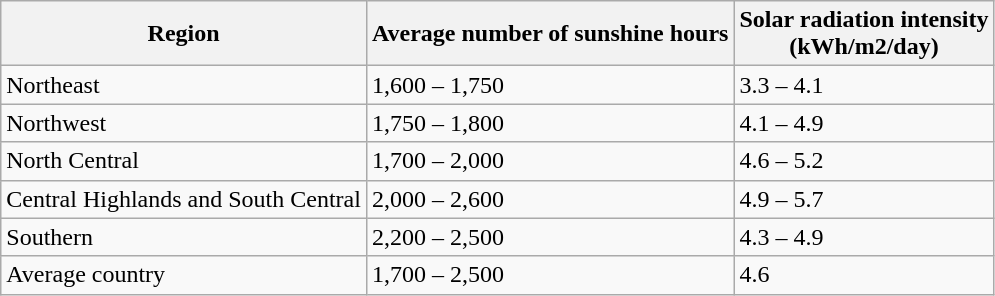<table class="wikitable">
<tr>
<th>Region</th>
<th>Average number of sunshine hours</th>
<th>Solar radiation intensity<br>(kWh/m2/day)</th>
</tr>
<tr>
<td>Northeast</td>
<td>1,600 – 1,750</td>
<td>3.3 – 4.1</td>
</tr>
<tr>
<td>Northwest</td>
<td>1,750 – 1,800</td>
<td>4.1 – 4.9</td>
</tr>
<tr>
<td>North Central</td>
<td>1,700 – 2,000</td>
<td>4.6 – 5.2</td>
</tr>
<tr>
<td>Central Highlands and South Central</td>
<td>2,000 – 2,600</td>
<td>4.9 – 5.7</td>
</tr>
<tr>
<td>Southern</td>
<td>2,200 – 2,500</td>
<td>4.3 – 4.9</td>
</tr>
<tr>
<td>Average country</td>
<td>1,700 – 2,500</td>
<td>4.6</td>
</tr>
</table>
